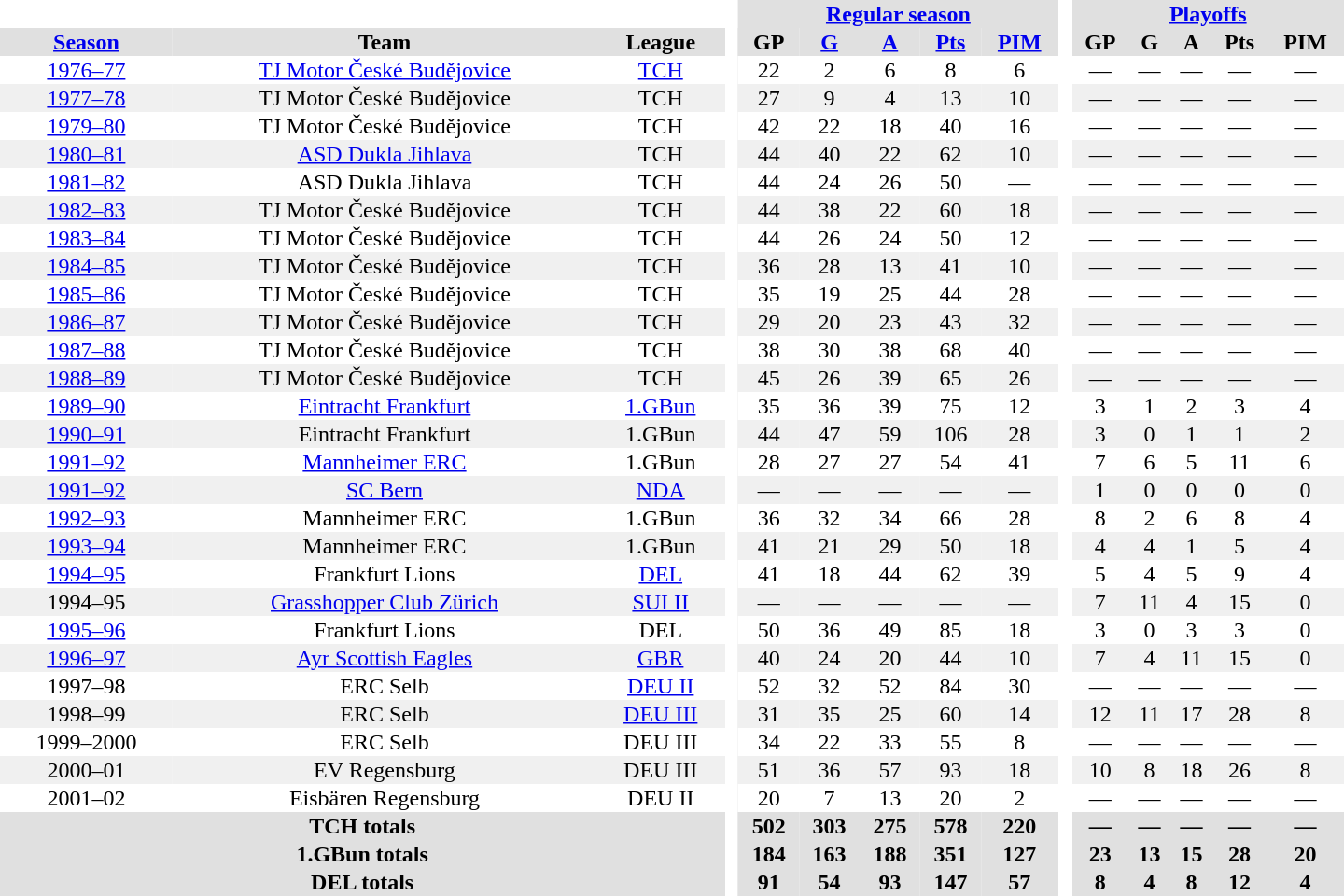<table border="0" cellpadding="1" cellspacing="0" style="text-align:center; width:60em">
<tr bgcolor="#e0e0e0">
<th colspan="3" bgcolor="#ffffff"> </th>
<th rowspan="99" bgcolor="#ffffff"> </th>
<th colspan="5"><a href='#'>Regular season</a></th>
<th rowspan="99" bgcolor="#ffffff"> </th>
<th colspan="5"><a href='#'>Playoffs</a></th>
</tr>
<tr bgcolor="#e0e0e0">
<th><a href='#'>Season</a></th>
<th>Team</th>
<th>League</th>
<th>GP</th>
<th><a href='#'>G</a></th>
<th><a href='#'>A</a></th>
<th><a href='#'>Pts</a></th>
<th><a href='#'>PIM</a></th>
<th>GP</th>
<th>G</th>
<th>A</th>
<th>Pts</th>
<th>PIM</th>
</tr>
<tr>
<td><a href='#'>1976–77</a></td>
<td><a href='#'>TJ Motor České Budějovice</a></td>
<td><a href='#'>TCH</a></td>
<td>22</td>
<td>2</td>
<td>6</td>
<td>8</td>
<td>6</td>
<td>—</td>
<td>—</td>
<td>—</td>
<td>—</td>
<td>—</td>
</tr>
<tr bgcolor="#f0f0f0">
<td><a href='#'>1977–78</a></td>
<td>TJ Motor České Budějovice</td>
<td>TCH</td>
<td>27</td>
<td>9</td>
<td>4</td>
<td>13</td>
<td>10</td>
<td>—</td>
<td>—</td>
<td>—</td>
<td>—</td>
<td>—</td>
</tr>
<tr>
<td><a href='#'>1979–80</a></td>
<td>TJ Motor České Budějovice</td>
<td>TCH</td>
<td>42</td>
<td>22</td>
<td>18</td>
<td>40</td>
<td>16</td>
<td>—</td>
<td>—</td>
<td>—</td>
<td>—</td>
<td>—</td>
</tr>
<tr bgcolor="#f0f0f0">
<td><a href='#'>1980–81</a></td>
<td><a href='#'>ASD Dukla Jihlava</a></td>
<td>TCH</td>
<td>44</td>
<td>40</td>
<td>22</td>
<td>62</td>
<td>10</td>
<td>—</td>
<td>—</td>
<td>—</td>
<td>—</td>
<td>—</td>
</tr>
<tr>
<td><a href='#'>1981–82</a></td>
<td>ASD Dukla Jihlava</td>
<td>TCH</td>
<td>44</td>
<td>24</td>
<td>26</td>
<td>50</td>
<td>—</td>
<td>—</td>
<td>—</td>
<td>—</td>
<td>—</td>
<td>—</td>
</tr>
<tr bgcolor="#f0f0f0">
<td><a href='#'>1982–83</a></td>
<td>TJ Motor České Budějovice</td>
<td>TCH</td>
<td>44</td>
<td>38</td>
<td>22</td>
<td>60</td>
<td>18</td>
<td>—</td>
<td>—</td>
<td>—</td>
<td>—</td>
<td>—</td>
</tr>
<tr>
<td><a href='#'>1983–84</a></td>
<td>TJ Motor České Budějovice</td>
<td>TCH</td>
<td>44</td>
<td>26</td>
<td>24</td>
<td>50</td>
<td>12</td>
<td>—</td>
<td>—</td>
<td>—</td>
<td>—</td>
<td>—</td>
</tr>
<tr bgcolor="#f0f0f0">
<td><a href='#'>1984–85</a></td>
<td>TJ Motor České Budějovice</td>
<td>TCH</td>
<td>36</td>
<td>28</td>
<td>13</td>
<td>41</td>
<td>10</td>
<td>—</td>
<td>—</td>
<td>—</td>
<td>—</td>
<td>—</td>
</tr>
<tr>
<td><a href='#'>1985–86</a></td>
<td>TJ Motor České Budějovice</td>
<td>TCH</td>
<td>35</td>
<td>19</td>
<td>25</td>
<td>44</td>
<td>28</td>
<td>—</td>
<td>—</td>
<td>—</td>
<td>—</td>
<td>—</td>
</tr>
<tr bgcolor="#f0f0f0">
<td><a href='#'>1986–87</a></td>
<td>TJ Motor České Budějovice</td>
<td>TCH</td>
<td>29</td>
<td>20</td>
<td>23</td>
<td>43</td>
<td>32</td>
<td>—</td>
<td>—</td>
<td>—</td>
<td>—</td>
<td>—</td>
</tr>
<tr>
<td><a href='#'>1987–88</a></td>
<td>TJ Motor České Budějovice</td>
<td>TCH</td>
<td>38</td>
<td>30</td>
<td>38</td>
<td>68</td>
<td>40</td>
<td>—</td>
<td>—</td>
<td>—</td>
<td>—</td>
<td>—</td>
</tr>
<tr bgcolor="#f0f0f0">
<td><a href='#'>1988–89</a></td>
<td>TJ Motor České Budějovice</td>
<td>TCH</td>
<td>45</td>
<td>26</td>
<td>39</td>
<td>65</td>
<td>26</td>
<td>—</td>
<td>—</td>
<td>—</td>
<td>—</td>
<td>—</td>
</tr>
<tr>
<td><a href='#'>1989–90</a></td>
<td><a href='#'>Eintracht Frankfurt</a></td>
<td><a href='#'>1.GBun</a></td>
<td>35</td>
<td>36</td>
<td>39</td>
<td>75</td>
<td>12</td>
<td>3</td>
<td>1</td>
<td>2</td>
<td>3</td>
<td>4</td>
</tr>
<tr bgcolor="#f0f0f0">
<td><a href='#'>1990–91</a></td>
<td>Eintracht Frankfurt</td>
<td>1.GBun</td>
<td>44</td>
<td>47</td>
<td>59</td>
<td>106</td>
<td>28</td>
<td>3</td>
<td>0</td>
<td>1</td>
<td>1</td>
<td>2</td>
</tr>
<tr>
<td><a href='#'>1991–92</a></td>
<td><a href='#'>Mannheimer ERC</a></td>
<td>1.GBun</td>
<td>28</td>
<td>27</td>
<td>27</td>
<td>54</td>
<td>41</td>
<td>7</td>
<td>6</td>
<td>5</td>
<td>11</td>
<td>6</td>
</tr>
<tr bgcolor="#f0f0f0">
<td><a href='#'>1991–92</a></td>
<td><a href='#'>SC Bern</a></td>
<td><a href='#'>NDA</a></td>
<td>—</td>
<td>—</td>
<td>—</td>
<td>—</td>
<td>—</td>
<td>1</td>
<td>0</td>
<td>0</td>
<td>0</td>
<td>0</td>
</tr>
<tr>
<td><a href='#'>1992–93</a></td>
<td>Mannheimer ERC</td>
<td>1.GBun</td>
<td>36</td>
<td>32</td>
<td>34</td>
<td>66</td>
<td>28</td>
<td>8</td>
<td>2</td>
<td>6</td>
<td>8</td>
<td>4</td>
</tr>
<tr bgcolor="#f0f0f0">
<td><a href='#'>1993–94</a></td>
<td>Mannheimer ERC</td>
<td>1.GBun</td>
<td>41</td>
<td>21</td>
<td>29</td>
<td>50</td>
<td>18</td>
<td>4</td>
<td>4</td>
<td>1</td>
<td>5</td>
<td>4</td>
</tr>
<tr>
<td><a href='#'>1994–95</a></td>
<td>Frankfurt Lions</td>
<td><a href='#'>DEL</a></td>
<td>41</td>
<td>18</td>
<td>44</td>
<td>62</td>
<td>39</td>
<td>5</td>
<td>4</td>
<td>5</td>
<td>9</td>
<td>4</td>
</tr>
<tr bgcolor="#f0f0f0">
<td>1994–95</td>
<td><a href='#'>Grasshopper Club Zürich</a></td>
<td><a href='#'>SUI II</a></td>
<td>—</td>
<td>—</td>
<td>—</td>
<td>—</td>
<td>—</td>
<td>7</td>
<td>11</td>
<td>4</td>
<td>15</td>
<td>0</td>
</tr>
<tr>
<td><a href='#'>1995–96</a></td>
<td>Frankfurt Lions</td>
<td>DEL</td>
<td>50</td>
<td>36</td>
<td>49</td>
<td>85</td>
<td>18</td>
<td>3</td>
<td>0</td>
<td>3</td>
<td>3</td>
<td>0</td>
</tr>
<tr bgcolor="#f0f0f0">
<td><a href='#'>1996–97</a></td>
<td><a href='#'>Ayr Scottish Eagles</a></td>
<td><a href='#'>GBR</a></td>
<td>40</td>
<td>24</td>
<td>20</td>
<td>44</td>
<td>10</td>
<td>7</td>
<td>4</td>
<td>11</td>
<td>15</td>
<td>0</td>
</tr>
<tr>
<td>1997–98</td>
<td>ERC Selb</td>
<td><a href='#'>DEU II</a></td>
<td>52</td>
<td>32</td>
<td>52</td>
<td>84</td>
<td>30</td>
<td>—</td>
<td>—</td>
<td>—</td>
<td>—</td>
<td>—</td>
</tr>
<tr bgcolor="#f0f0f0">
<td>1998–99</td>
<td>ERC Selb</td>
<td><a href='#'>DEU III</a></td>
<td>31</td>
<td>35</td>
<td>25</td>
<td>60</td>
<td>14</td>
<td>12</td>
<td>11</td>
<td>17</td>
<td>28</td>
<td>8</td>
</tr>
<tr>
<td>1999–2000</td>
<td>ERC Selb</td>
<td>DEU III</td>
<td>34</td>
<td>22</td>
<td>33</td>
<td>55</td>
<td>8</td>
<td>—</td>
<td>—</td>
<td>—</td>
<td>—</td>
<td>—</td>
</tr>
<tr bgcolor="#f0f0f0">
<td>2000–01</td>
<td>EV Regensburg</td>
<td>DEU III</td>
<td>51</td>
<td>36</td>
<td>57</td>
<td>93</td>
<td>18</td>
<td>10</td>
<td>8</td>
<td>18</td>
<td>26</td>
<td>8</td>
</tr>
<tr>
<td>2001–02</td>
<td>Eisbären Regensburg</td>
<td>DEU II</td>
<td>20</td>
<td>7</td>
<td>13</td>
<td>20</td>
<td>2</td>
<td>—</td>
<td>—</td>
<td>—</td>
<td>—</td>
<td>—</td>
</tr>
<tr bgcolor="#e0e0e0">
<th colspan="3">TCH totals</th>
<th>502</th>
<th>303</th>
<th>275</th>
<th>578</th>
<th>220</th>
<th>—</th>
<th>—</th>
<th>—</th>
<th>—</th>
<th>—</th>
</tr>
<tr bgcolor="#e0e0e0">
<th colspan="3">1.GBun totals</th>
<th>184</th>
<th>163</th>
<th>188</th>
<th>351</th>
<th>127</th>
<th>23</th>
<th>13</th>
<th>15</th>
<th>28</th>
<th>20</th>
</tr>
<tr bgcolor="#e0e0e0">
<th colspan="3">DEL totals</th>
<th>91</th>
<th>54</th>
<th>93</th>
<th>147</th>
<th>57</th>
<th>8</th>
<th>4</th>
<th>8</th>
<th>12</th>
<th>4</th>
</tr>
</table>
